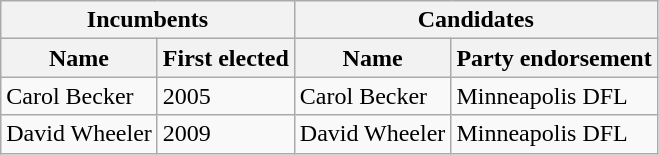<table class="wikitable">
<tr>
<th colspan="2">Incumbents</th>
<th colspan="2">Candidates</th>
</tr>
<tr>
<th>Name</th>
<th>First elected</th>
<th>Name</th>
<th>Party endorsement</th>
</tr>
<tr>
<td>Carol Becker</td>
<td>2005</td>
<td>Carol Becker</td>
<td>Minneapolis DFL</td>
</tr>
<tr>
<td>David Wheeler</td>
<td>2009</td>
<td>David Wheeler</td>
<td>Minneapolis DFL</td>
</tr>
</table>
